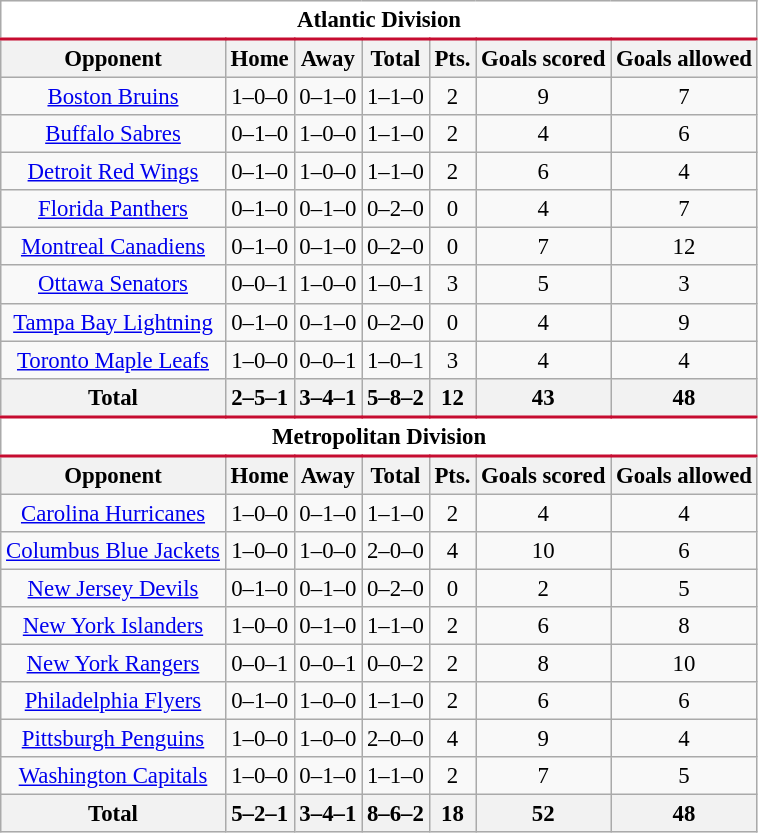<table class="wikitable" style="font-size: 95%; text-align: center">
<tr>
<td colspan="7" style="background:#fff; border-bottom:#c60c30 2px solid;"><strong>Atlantic Division</strong></td>
</tr>
<tr>
<th>Opponent</th>
<th>Home</th>
<th>Away</th>
<th>Total</th>
<th>Pts.</th>
<th>Goals scored</th>
<th>Goals allowed</th>
</tr>
<tr>
<td><a href='#'>Boston Bruins</a></td>
<td>1–0–0</td>
<td>0–1–0</td>
<td>1–1–0</td>
<td>2</td>
<td>9</td>
<td>7</td>
</tr>
<tr>
<td><a href='#'>Buffalo Sabres</a></td>
<td>0–1–0</td>
<td>1–0–0</td>
<td>1–1–0</td>
<td>2</td>
<td>4</td>
<td>6</td>
</tr>
<tr>
<td><a href='#'>Detroit Red Wings</a></td>
<td>0–1–0</td>
<td>1–0–0</td>
<td>1–1–0</td>
<td>2</td>
<td>6</td>
<td>4</td>
</tr>
<tr>
<td><a href='#'>Florida Panthers</a></td>
<td>0–1–0</td>
<td>0–1–0</td>
<td>0–2–0</td>
<td>0</td>
<td>4</td>
<td>7</td>
</tr>
<tr>
<td><a href='#'>Montreal Canadiens</a></td>
<td>0–1–0</td>
<td>0–1–0</td>
<td>0–2–0</td>
<td>0</td>
<td>7</td>
<td>12</td>
</tr>
<tr>
<td><a href='#'>Ottawa Senators</a></td>
<td>0–0–1</td>
<td>1–0–0</td>
<td>1–0–1</td>
<td>3</td>
<td>5</td>
<td>3</td>
</tr>
<tr>
<td><a href='#'>Tampa Bay Lightning</a></td>
<td>0–1–0</td>
<td>0–1–0</td>
<td>0–2–0</td>
<td>0</td>
<td>4</td>
<td>9</td>
</tr>
<tr>
<td><a href='#'>Toronto Maple Leafs</a></td>
<td>1–0–0</td>
<td>0–0–1</td>
<td>1–0–1</td>
<td>3</td>
<td>4</td>
<td>4</td>
</tr>
<tr>
<th>Total</th>
<th>2–5–1</th>
<th>3–4–1</th>
<th>5–8–2</th>
<th>12</th>
<th>43</th>
<th>48</th>
</tr>
<tr>
<td colspan="7" style="background:#fff; border-top:#c60c30 2px solid; border-bottom:#c60c30 2px solid;"><strong>Metropolitan Division</strong></td>
</tr>
<tr>
<th>Opponent</th>
<th>Home</th>
<th>Away</th>
<th>Total</th>
<th>Pts.</th>
<th>Goals scored</th>
<th>Goals allowed</th>
</tr>
<tr>
<td><a href='#'>Carolina Hurricanes</a></td>
<td>1–0–0</td>
<td>0–1–0</td>
<td>1–1–0</td>
<td>2</td>
<td>4</td>
<td>4</td>
</tr>
<tr>
<td><a href='#'>Columbus Blue Jackets</a></td>
<td>1–0–0</td>
<td>1–0–0</td>
<td>2–0–0</td>
<td>4</td>
<td>10</td>
<td>6</td>
</tr>
<tr>
<td><a href='#'>New Jersey Devils</a></td>
<td>0–1–0</td>
<td>0–1–0</td>
<td>0–2–0</td>
<td>0</td>
<td>2</td>
<td>5</td>
</tr>
<tr>
<td><a href='#'>New York Islanders</a></td>
<td>1–0–0</td>
<td>0–1–0</td>
<td>1–1–0</td>
<td>2</td>
<td>6</td>
<td>8</td>
</tr>
<tr>
<td><a href='#'>New York Rangers</a></td>
<td>0–0–1</td>
<td>0–0–1</td>
<td>0–0–2</td>
<td>2</td>
<td>8</td>
<td>10</td>
</tr>
<tr>
<td><a href='#'>Philadelphia Flyers</a></td>
<td>0–1–0</td>
<td>1–0–0</td>
<td>1–1–0</td>
<td>2</td>
<td>6</td>
<td>6</td>
</tr>
<tr>
<td><a href='#'>Pittsburgh Penguins</a></td>
<td>1–0–0</td>
<td>1–0–0</td>
<td>2–0–0</td>
<td>4</td>
<td>9</td>
<td>4</td>
</tr>
<tr>
<td><a href='#'>Washington Capitals</a></td>
<td>1–0–0</td>
<td>0–1–0</td>
<td>1–1–0</td>
<td>2</td>
<td>7</td>
<td>5</td>
</tr>
<tr>
<th>Total</th>
<th>5–2–1</th>
<th>3–4–1</th>
<th>8–6–2</th>
<th>18</th>
<th>52</th>
<th>48</th>
</tr>
</table>
